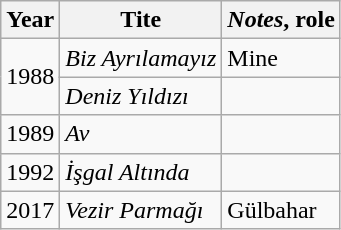<table class="wikitable">
<tr>
<th>Year</th>
<th>Tite</th>
<th><em>Notes</em>, role</th>
</tr>
<tr>
<td rowspan="2">1988</td>
<td><em>Biz Ayrılamayız</em></td>
<td>Mine</td>
</tr>
<tr>
<td><em>Deniz Yıldızı</em></td>
<td></td>
</tr>
<tr>
<td>1989</td>
<td><em>Av</em></td>
<td></td>
</tr>
<tr>
<td>1992</td>
<td><em>İşgal Altında</em></td>
<td></td>
</tr>
<tr>
<td>2017</td>
<td><em>Vezir Parmağı</em></td>
<td>Gülbahar</td>
</tr>
</table>
